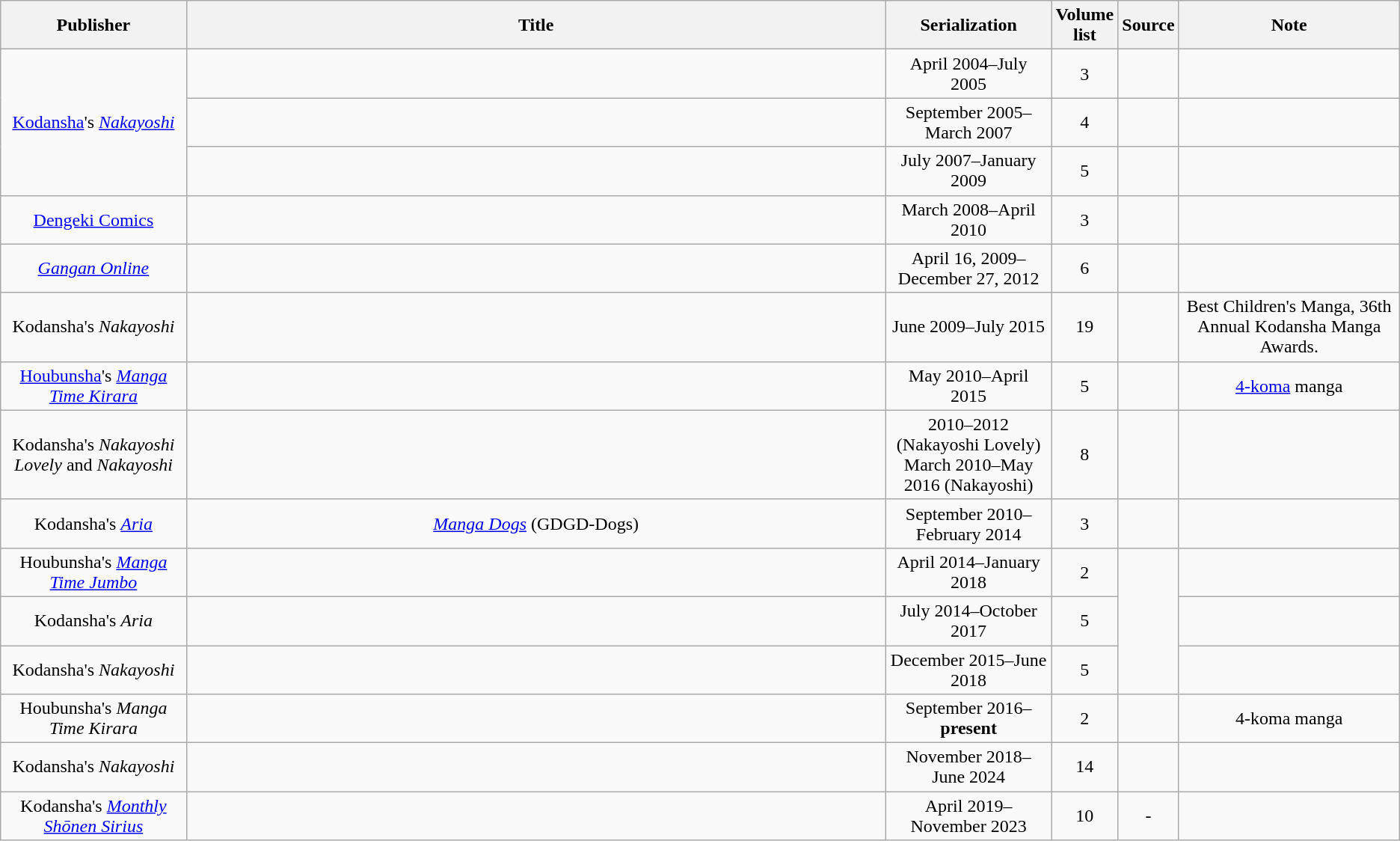<table class="wikitable" style="text-align: center">
<tr>
<th>Publisher</th>
<th style="width:50%;">Title</th>
<th>Serialization</th>
<th>Volume<br>list</th>
<th>Source</th>
<th>Note</th>
</tr>
<tr>
<td rowspan="3"><a href='#'>Kodansha</a>'s <em><a href='#'>Nakayoshi</a></em></td>
<td></td>
<td>April 2004–July 2005</td>
<td>3</td>
<td></td>
<td></td>
</tr>
<tr>
<td></td>
<td>September 2005–March 2007</td>
<td>4</td>
<td></td>
<td></td>
</tr>
<tr>
<td></td>
<td>July 2007–January 2009</td>
<td>5</td>
<td></td>
<td></td>
</tr>
<tr>
<td><a href='#'>Dengeki Comics</a></td>
<td></td>
<td>March 2008–April 2010</td>
<td>3</td>
<td></td>
<td></td>
</tr>
<tr>
<td><em><a href='#'>Gangan Online</a></em></td>
<td></td>
<td>April 16, 2009–December 27, 2012</td>
<td>6</td>
<td></td>
<td></td>
</tr>
<tr>
<td>Kodansha's <em>Nakayoshi</em></td>
<td></td>
<td>June 2009–July 2015</td>
<td>19</td>
<td></td>
<td>Best Children's Manga, 36th Annual Kodansha Manga Awards.</td>
</tr>
<tr>
<td><a href='#'>Houbunsha</a>'s <em><a href='#'>Manga Time Kirara</a></em></td>
<td></td>
<td>May 2010–April 2015</td>
<td>5</td>
<td></td>
<td><a href='#'>4-koma</a> manga</td>
</tr>
<tr>
<td>Kodansha's  <em>Nakayoshi Lovely</em> and <em>Nakayoshi</em></td>
<td></td>
<td>2010–2012 (Nakayoshi Lovely)<br>March 2010–May 2016 (Nakayoshi)</td>
<td>8</td>
<td></td>
<td></td>
</tr>
<tr>
<td>Kodansha's <em><a href='#'>Aria</a></em></td>
<td><em><a href='#'>Manga Dogs</a></em> (GDGD-Dogs)</td>
<td>September 2010–February 2014</td>
<td>3</td>
<td></td>
<td></td>
</tr>
<tr>
<td>Houbunsha's <em><a href='#'>Manga Time Jumbo</a></em></td>
<td></td>
<td>April 2014–January 2018</td>
<td>2</td>
<td rowspan="3"></td>
<td></td>
</tr>
<tr>
<td>Kodansha's <em>Aria</em></td>
<td></td>
<td>July 2014–October 2017</td>
<td>5</td>
<td></td>
</tr>
<tr>
<td>Kodansha's <em>Nakayoshi</em></td>
<td></td>
<td>December 2015–June 2018</td>
<td>5</td>
<td></td>
</tr>
<tr>
<td>Houbunsha's <em>Manga Time Kirara</em></td>
<td></td>
<td>September 2016–<strong>present</strong></td>
<td>2</td>
<td></td>
<td>4-koma manga</td>
</tr>
<tr>
<td>Kodansha's  <em>Nakayoshi</em></td>
<td></td>
<td>November 2018–June 2024</td>
<td>14</td>
<td></td>
<td></td>
</tr>
<tr>
<td rowspan="1">Kodansha's <em><a href='#'>Monthly Shōnen Sirius</a></em></td>
<td></td>
<td>April 2019–November 2023</td>
<td>10</td>
<td>-</td>
<td></td>
</tr>
</table>
